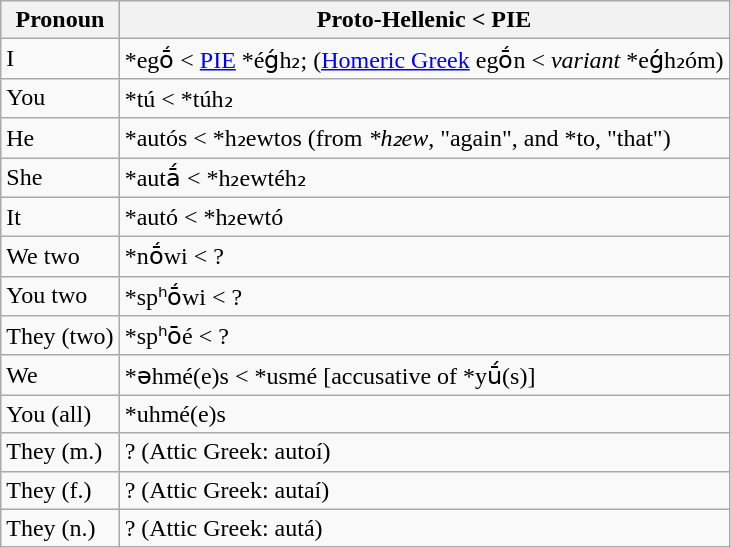<table class="wikitable sortable">
<tr>
<th>Pronoun</th>
<th>Proto-Hellenic < PIE</th>
</tr>
<tr>
<td>I</td>
<td>*egṓ < <a href='#'>PIE</a> *éǵh₂; (<a href='#'>Homeric Greek</a> egṓn < <em>variant</em> *eǵh₂óm)</td>
</tr>
<tr>
<td>You</td>
<td>*tú < *túh₂</td>
</tr>
<tr>
<td>He</td>
<td>*autós < *h₂ewtos (from <em>*h₂ew</em>, "again", and *to, "that")</td>
</tr>
<tr>
<td>She</td>
<td>*autā́ < *h₂ewtéh₂</td>
</tr>
<tr>
<td>It</td>
<td>*autó < *h₂ewtó</td>
</tr>
<tr>
<td>We two</td>
<td>*nṓwi < ?</td>
</tr>
<tr>
<td>You two</td>
<td>*spʰṓwi < ?</td>
</tr>
<tr>
<td>They (two)</td>
<td>*spʰо̄é < ?</td>
</tr>
<tr>
<td>We</td>
<td>*əhmé(e)s < *usmé [accusative of *yū́(s)]</td>
</tr>
<tr>
<td>You (all)</td>
<td>*uhmé(e)s</td>
</tr>
<tr>
<td>They (m.)</td>
<td>? (Attic Greek: autoí)</td>
</tr>
<tr>
<td>They (f.)</td>
<td>? (Attic Greek: autaí)</td>
</tr>
<tr>
<td>They (n.)</td>
<td>? (Attic Greek: autá)</td>
</tr>
</table>
